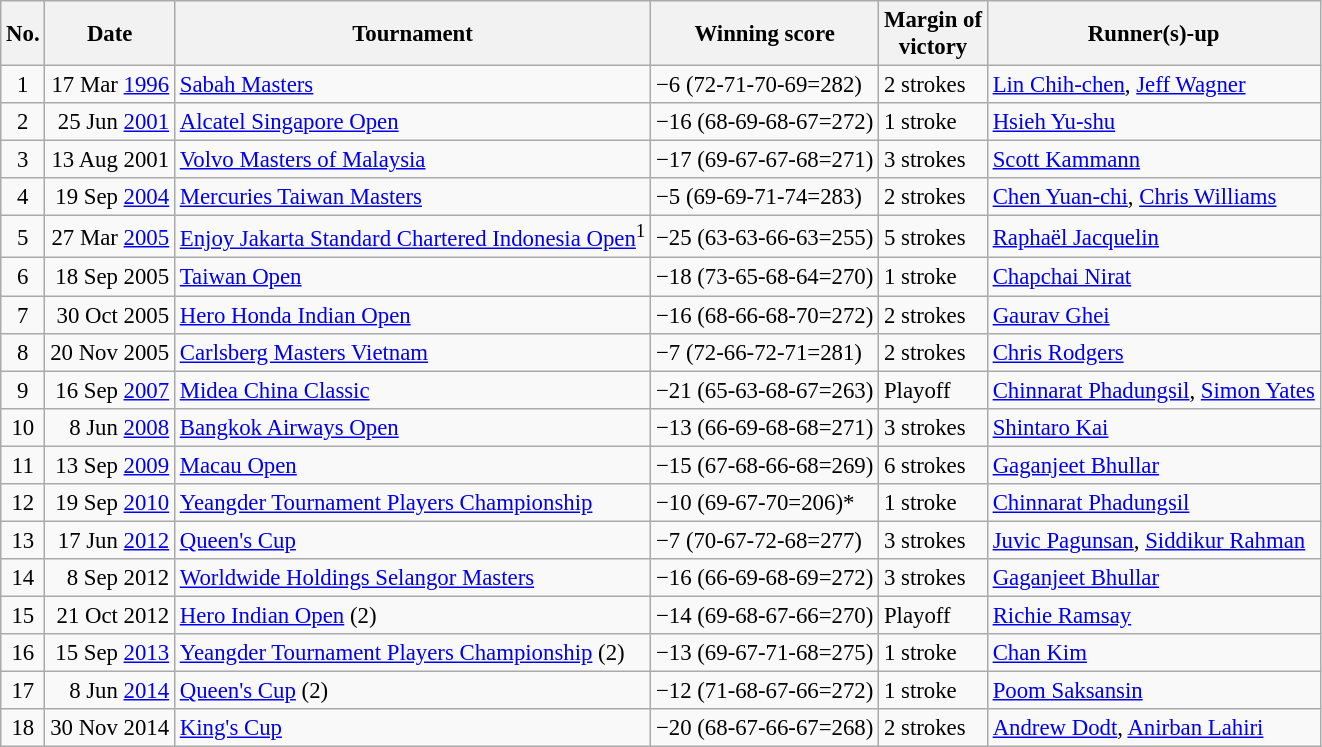<table class="wikitable" style="font-size:95%;">
<tr>
<th>No.</th>
<th>Date</th>
<th>Tournament</th>
<th>Winning score</th>
<th>Margin of<br>victory</th>
<th>Runner(s)-up</th>
</tr>
<tr>
<td align=center>1</td>
<td align=right>17 Mar <a href='#'>1996</a></td>
<td><a href='#'>Sabah Masters</a></td>
<td>−6 (72-71-70-69=282)</td>
<td>2 strokes</td>
<td> <a href='#'>Lin Chih-chen</a>,  <a href='#'>Jeff Wagner</a></td>
</tr>
<tr>
<td align=center>2</td>
<td align=right>25 Jun <a href='#'>2001</a></td>
<td><a href='#'>Alcatel Singapore Open</a></td>
<td>−16 (68-69-68-67=272)</td>
<td>1 stroke</td>
<td> <a href='#'>Hsieh Yu-shu</a></td>
</tr>
<tr>
<td align=center>3</td>
<td align=right>13 Aug 2001</td>
<td><a href='#'>Volvo Masters of Malaysia</a></td>
<td>−17 (69-67-67-68=271)</td>
<td>3 strokes</td>
<td> <a href='#'>Scott Kammann</a></td>
</tr>
<tr>
<td align=center>4</td>
<td align=right>19 Sep <a href='#'>2004</a></td>
<td><a href='#'>Mercuries Taiwan Masters</a></td>
<td>−5 (69-69-71-74=283)</td>
<td>2 strokes</td>
<td> <a href='#'>Chen Yuan-chi</a>,  <a href='#'>Chris Williams</a></td>
</tr>
<tr>
<td align=center>5</td>
<td align=right>27 Mar <a href='#'>2005</a></td>
<td><a href='#'>Enjoy Jakarta Standard Chartered Indonesia Open</a><sup>1</sup></td>
<td>−25 (63-63-66-63=255)</td>
<td>5 strokes</td>
<td> <a href='#'>Raphaël Jacquelin</a></td>
</tr>
<tr>
<td align=center>6</td>
<td align=right>18 Sep 2005</td>
<td><a href='#'>Taiwan Open</a></td>
<td>−18 (73-65-68-64=270)</td>
<td>1 stroke</td>
<td> <a href='#'>Chapchai Nirat</a></td>
</tr>
<tr>
<td align=center>7</td>
<td align=right>30 Oct 2005</td>
<td><a href='#'>Hero Honda Indian Open</a></td>
<td>−16 (68-66-68-70=272)</td>
<td>2 strokes</td>
<td> <a href='#'>Gaurav Ghei</a></td>
</tr>
<tr>
<td align=center>8</td>
<td align=right>20 Nov 2005</td>
<td><a href='#'>Carlsberg Masters Vietnam</a></td>
<td>−7 (72-66-72-71=281)</td>
<td>2 strokes</td>
<td> <a href='#'>Chris Rodgers</a></td>
</tr>
<tr>
<td align=center>9</td>
<td align=right>16 Sep <a href='#'>2007</a></td>
<td><a href='#'>Midea China Classic</a></td>
<td>−21 (65-63-68-67=263)</td>
<td>Playoff</td>
<td> <a href='#'>Chinnarat Phadungsil</a>,  <a href='#'>Simon Yates</a></td>
</tr>
<tr>
<td align=center>10</td>
<td align=right>8 Jun <a href='#'>2008</a></td>
<td><a href='#'>Bangkok Airways Open</a></td>
<td>−13 (66-69-68-68=271)</td>
<td>3 strokes</td>
<td> <a href='#'>Shintaro Kai</a></td>
</tr>
<tr>
<td align=center>11</td>
<td align=right>13 Sep <a href='#'>2009</a></td>
<td><a href='#'>Macau Open</a></td>
<td>−15 (67-68-66-68=269)</td>
<td>6 strokes</td>
<td> <a href='#'>Gaganjeet Bhullar</a></td>
</tr>
<tr>
<td align=center>12</td>
<td align=right>19 Sep <a href='#'>2010</a></td>
<td><a href='#'>Yeangder Tournament Players Championship</a></td>
<td>−10 (69-67-70=206)*</td>
<td>1 stroke</td>
<td> <a href='#'>Chinnarat Phadungsil</a></td>
</tr>
<tr>
<td align=center>13</td>
<td align=right>17 Jun <a href='#'>2012</a></td>
<td><a href='#'>Queen's Cup</a></td>
<td>−7 (70-67-72-68=277)</td>
<td>3 strokes</td>
<td> <a href='#'>Juvic Pagunsan</a>,  <a href='#'>Siddikur Rahman</a></td>
</tr>
<tr>
<td align=center>14</td>
<td align=right>8 Sep 2012</td>
<td><a href='#'>Worldwide Holdings Selangor Masters</a></td>
<td>−16 (66-69-68-69=272)</td>
<td>3 strokes</td>
<td> <a href='#'>Gaganjeet Bhullar</a></td>
</tr>
<tr>
<td align=center>15</td>
<td align=right>21 Oct 2012</td>
<td><a href='#'>Hero Indian Open</a> (2)</td>
<td>−14 (69-68-67-66=270)</td>
<td>Playoff</td>
<td> <a href='#'>Richie Ramsay</a></td>
</tr>
<tr>
<td align=center>16</td>
<td align=right>15 Sep <a href='#'>2013</a></td>
<td><a href='#'>Yeangder Tournament Players Championship</a> (2)</td>
<td>−13 (69-67-71-68=275)</td>
<td>1 stroke</td>
<td> <a href='#'>Chan Kim</a></td>
</tr>
<tr>
<td align=center>17</td>
<td align=right>8 Jun <a href='#'>2014</a></td>
<td><a href='#'>Queen's Cup</a> (2)</td>
<td>−12 (71-68-67-66=272)</td>
<td>1 stroke</td>
<td> <a href='#'>Poom Saksansin</a></td>
</tr>
<tr>
<td align=center>18</td>
<td align=right>30 Nov 2014</td>
<td><a href='#'>King's Cup</a></td>
<td>−20 (68-67-66-67=268)</td>
<td>2 strokes</td>
<td> <a href='#'>Andrew Dodt</a>,  <a href='#'>Anirban Lahiri</a></td>
</tr>
</table>
